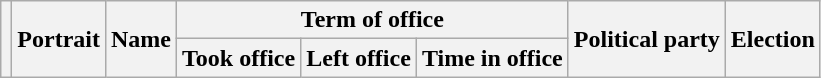<table class="wikitable" style="text-align:center;">
<tr>
<th rowspan=2></th>
<th rowspan=2>Portrait</th>
<th rowspan=2>Name<br></th>
<th colspan=3>Term of office</th>
<th rowspan=2>Political party</th>
<th rowspan=2>Election</th>
</tr>
<tr>
<th>Took office</th>
<th>Left office</th>
<th>Time in office<br></th>
</tr>
</table>
